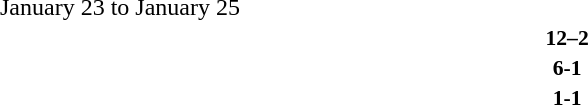<table style="width:100%;" cellspacing="1">
<tr>
<th width=25%></th>
<th width=2%></th>
<th width=6%></th>
<th width=2%></th>
<th width=25%></th>
</tr>
<tr>
<td>January 23 to January 25</td>
</tr>
<tr style=font-size:90%>
<td align=right><strong></strong></td>
<td></td>
<td align=center><strong>12–2</strong></td>
<td></td>
<td><strong></strong></td>
<td></td>
</tr>
<tr style=font-size:90%>
<td align=right><strong></strong></td>
<td></td>
<td align=center><strong>6-1</strong></td>
<td></td>
<td><strong></strong></td>
<td></td>
</tr>
<tr style=font-size:90%>
<td align=right><strong></strong></td>
<td></td>
<td align=center><strong>1-1</strong></td>
<td></td>
<td><strong></strong></td>
<td></td>
</tr>
</table>
